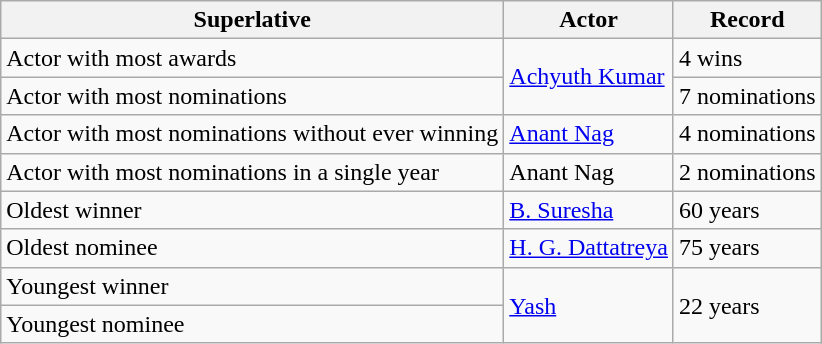<table class="wikitable sortable">
<tr>
<th>Superlative</th>
<th>Actor</th>
<th>Record</th>
</tr>
<tr>
<td>Actor with most awards</td>
<td rowspan="2"><a href='#'>Achyuth Kumar</a></td>
<td>4 wins</td>
</tr>
<tr>
<td>Actor with most nominations</td>
<td>7 nominations</td>
</tr>
<tr>
<td>Actor with most nominations without ever winning</td>
<td><a href='#'>Anant Nag</a></td>
<td>4 nominations</td>
</tr>
<tr>
<td>Actor with most nominations in a single year</td>
<td>Anant Nag </td>
<td>2 nominations</td>
</tr>
<tr>
<td>Oldest winner</td>
<td><a href='#'>B. Suresha</a></td>
<td>60 years</td>
</tr>
<tr>
<td>Oldest nominee</td>
<td><a href='#'>H. G. Dattatreya</a></td>
<td>75 years</td>
</tr>
<tr>
<td>Youngest winner</td>
<td rowspan="2"><a href='#'>Yash</a></td>
<td rowspan="2">22 years</td>
</tr>
<tr>
<td>Youngest nominee</td>
</tr>
</table>
